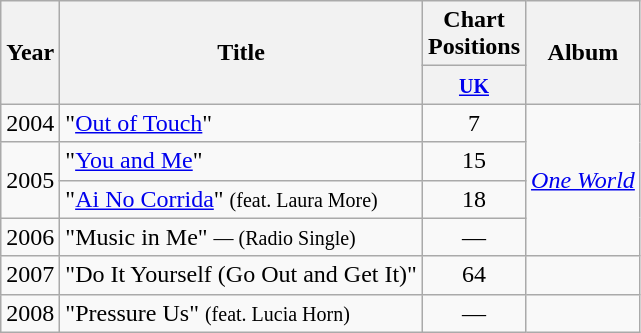<table class="wikitable">
<tr>
<th rowspan="2">Year</th>
<th rowspan="2">Title</th>
<th colspan="1">Chart Positions</th>
<th rowspan="2">Album</th>
</tr>
<tr>
<th width="50"><small><a href='#'>UK</a></small></th>
</tr>
<tr>
<td>2004</td>
<td>"<a href='#'>Out of Touch</a>"</td>
<td align="center">7</td>
<td rowspan="4"><em><a href='#'>One World</a></em></td>
</tr>
<tr>
<td rowspan="2">2005</td>
<td>"<a href='#'>You and Me</a>"</td>
<td align="center">15</td>
</tr>
<tr>
<td>"<a href='#'>Ai No Corrida</a>" <small>(feat. Laura More)</small></td>
<td align="center">18</td>
</tr>
<tr>
<td>2006</td>
<td>"Music in Me" <small>— (Radio Single)</small></td>
<td align="center">—</td>
</tr>
<tr>
<td>2007</td>
<td>"Do It Yourself (Go Out and Get It)"</td>
<td align="center">64</td>
<td></td>
</tr>
<tr>
<td>2008</td>
<td>"Pressure Us" <small>(feat. Lucia Horn)</small></td>
<td align="center">—</td>
<td></td>
</tr>
</table>
